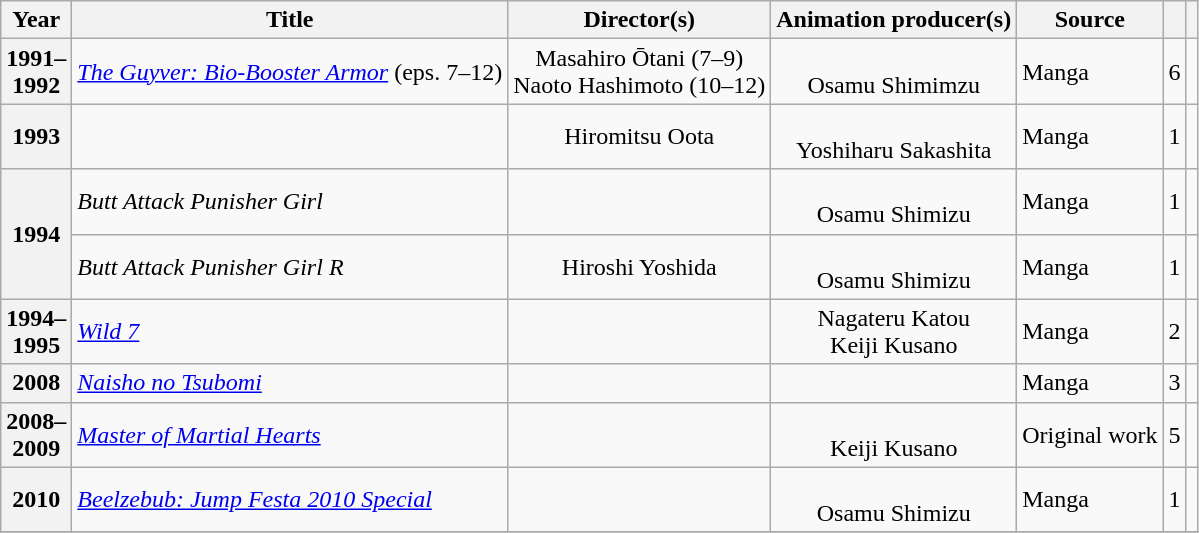<table class="wikitable sortable plainrowheaders">
<tr>
<th scope="col" class="unsortable" width=10>Year</th>
<th scope="col">Title</th>
<th scope="col">Director(s)</th>
<th scope="col">Animation producer(s)</th>
<th scope="col">Source</th>
<th scope="col"></th>
<th scope="col" class="unsortable"></th>
</tr>
<tr>
<th scope="row">1991–1992</th>
<td><em><a href='#'>The Guyver: Bio-Booster Armor</a></em> (eps. 7–12)</td>
<td style=text-align:center>Masahiro Ōtani (7–9)<br>Naoto Hashimoto (10–12)</td>
<td style=text-align:center><br>Osamu Shimimzu</td>
<td>Manga</td>
<td>6</td>
<td></td>
</tr>
<tr>
<th scope="row">1993</th>
<td><em></em></td>
<td style=text-align:center>Hiromitsu Oota</td>
<td style=text-align:center><br>Yoshiharu Sakashita</td>
<td>Manga</td>
<td>1</td>
<td></td>
</tr>
<tr>
<th scope="row" rowspan="2">1994</th>
<td><em>Butt Attack Punisher Girl</em></td>
<td style=text-align:center></td>
<td style=text-align:center><br>Osamu Shimizu</td>
<td>Manga</td>
<td>1</td>
<td></td>
</tr>
<tr>
<td><em>Butt Attack Punisher Girl R</em></td>
<td style=text-align:center>Hiroshi Yoshida</td>
<td style=text-align:center><br>Osamu Shimizu</td>
<td>Manga</td>
<td>1</td>
</tr>
<tr>
<th scope="row">1994–1995</th>
<td><em><a href='#'>Wild 7</a></em></td>
<td style=text-align:center></td>
<td style=text-align:center>Nagateru Katou<br>Keiji Kusano</td>
<td>Manga</td>
<td>2</td>
<td></td>
</tr>
<tr>
<th scope="row">2008</th>
<td><em><a href='#'>Naisho no Tsubomi</a></em></td>
<td style=text-align:center></td>
<td style=text-align:center></td>
<td>Manga</td>
<td>3</td>
<td></td>
</tr>
<tr>
<th scope="row">2008–2009</th>
<td><em><a href='#'>Master of Martial Hearts</a></em></td>
<td style=text-align:center></td>
<td style=text-align:center><br>Keiji Kusano</td>
<td>Original work</td>
<td>5</td>
<td></td>
</tr>
<tr>
<th scope="row">2010</th>
<td><em><a href='#'>Beelzebub: Jump Festa 2010 Special</a></em></td>
<td style=text-align:center></td>
<td style=text-align:center><br>Osamu Shimizu</td>
<td>Manga</td>
<td>1</td>
<td></td>
</tr>
<tr>
</tr>
</table>
